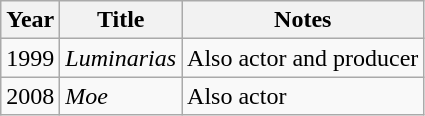<table class="wikitable sortable">
<tr>
<th>Year</th>
<th>Title</th>
<th>Notes</th>
</tr>
<tr>
<td>1999</td>
<td><em>Luminarias</em></td>
<td>Also actor and producer</td>
</tr>
<tr>
<td>2008</td>
<td><em>Moe</em></td>
<td>Also actor</td>
</tr>
</table>
